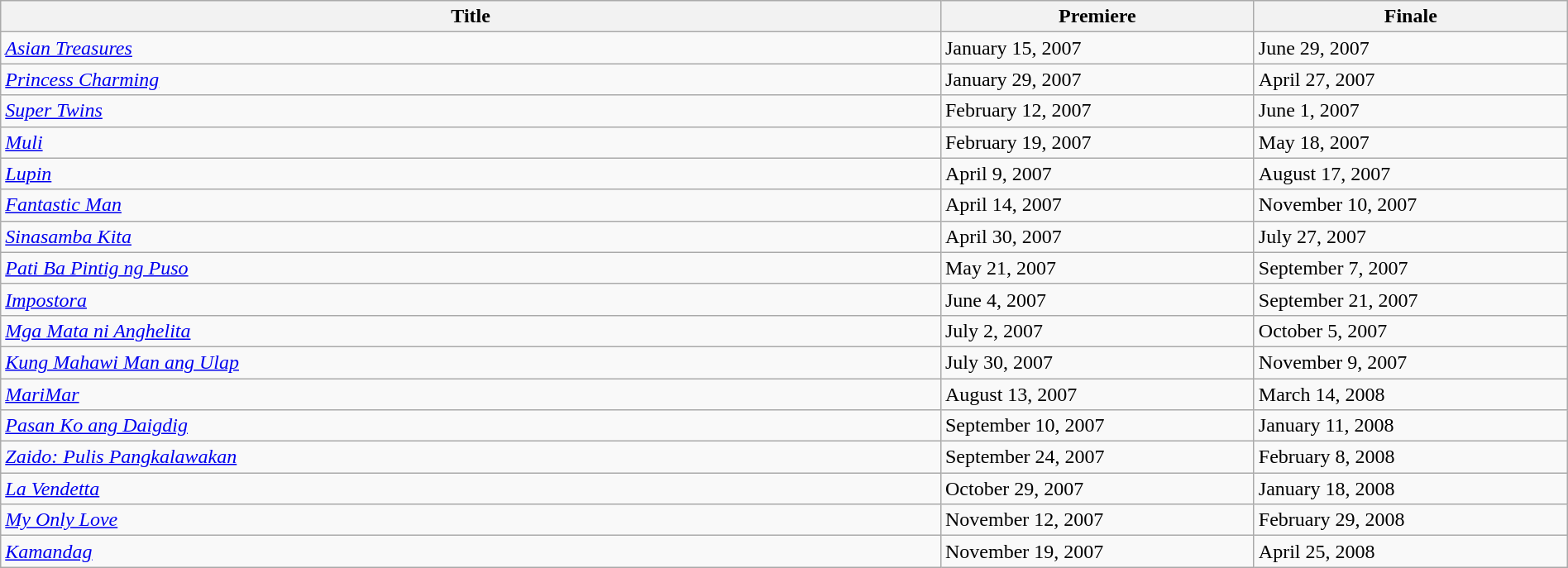<table class="wikitable sortable" width="100%">
<tr>
<th style="width:60%;">Title</th>
<th style="width:20%;">Premiere</th>
<th style="width:20%;">Finale</th>
</tr>
<tr>
<td><em><a href='#'>Asian Treasures</a></em></td>
<td>January 15, 2007</td>
<td>June 29, 2007</td>
</tr>
<tr>
<td><em><a href='#'>Princess Charming</a></em></td>
<td>January 29, 2007</td>
<td>April 27, 2007</td>
</tr>
<tr>
<td><em><a href='#'>Super Twins</a></em></td>
<td>February 12, 2007</td>
<td>June 1, 2007</td>
</tr>
<tr>
<td><em><a href='#'>Muli</a></em> </td>
<td>February 19, 2007</td>
<td>May 18, 2007</td>
</tr>
<tr>
<td><em><a href='#'>Lupin</a></em></td>
<td>April 9, 2007</td>
<td>August 17, 2007</td>
</tr>
<tr>
<td><em><a href='#'>Fantastic Man</a></em></td>
<td>April 14, 2007</td>
<td>November 10, 2007</td>
</tr>
<tr>
<td><em><a href='#'>Sinasamba Kita</a></em> </td>
<td>April 30, 2007</td>
<td>July 27, 2007</td>
</tr>
<tr>
<td><em><a href='#'>Pati Ba Pintig ng Puso</a></em> </td>
<td>May 21, 2007</td>
<td>September 7, 2007</td>
</tr>
<tr>
<td><em><a href='#'>Impostora</a></em> </td>
<td>June 4, 2007</td>
<td>September 21, 2007</td>
</tr>
<tr>
<td><em><a href='#'>Mga Mata ni Anghelita</a></em> </td>
<td>July 2, 2007</td>
<td>October 5, 2007</td>
</tr>
<tr>
<td><em><a href='#'>Kung Mahawi Man ang Ulap</a></em> </td>
<td>July 30, 2007</td>
<td>November 9, 2007</td>
</tr>
<tr>
<td><em><a href='#'>MariMar</a></em></td>
<td>August 13, 2007</td>
<td>March 14, 2008</td>
</tr>
<tr>
<td><em><a href='#'>Pasan Ko ang Daigdig</a></em> </td>
<td>September 10, 2007</td>
<td>January 11, 2008</td>
</tr>
<tr>
<td><em><a href='#'>Zaido: Pulis Pangkalawakan</a></em> </td>
<td>September 24, 2007</td>
<td>February 8, 2008</td>
</tr>
<tr>
<td><em><a href='#'>La Vendetta</a></em></td>
<td>October 29, 2007</td>
<td>January 18, 2008</td>
</tr>
<tr>
<td><em><a href='#'>My Only Love</a></em></td>
<td>November 12, 2007</td>
<td>February 29, 2008</td>
</tr>
<tr>
<td><em><a href='#'>Kamandag</a></em> </td>
<td>November 19, 2007</td>
<td>April 25, 2008</td>
</tr>
</table>
